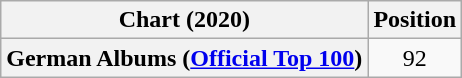<table class="wikitable plainrowheaders sortable" style="text-align:center">
<tr>
<th scope="col">Chart (2020)</th>
<th scope="col">Position</th>
</tr>
<tr>
<th scope="row">German Albums (<a href='#'>Official Top 100</a>)</th>
<td>92</td>
</tr>
</table>
